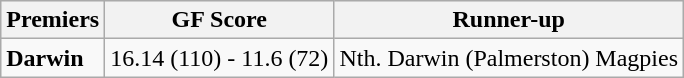<table class="wikitable" style="text-align:left;">
<tr style="background:#efefef;">
<th>Premiers</th>
<th>GF Score</th>
<th>Runner-up</th>
</tr>
<tr>
<td><strong>Darwin</strong></td>
<td>16.14 (110) - 11.6 (72)</td>
<td>Nth. Darwin (Palmerston) Magpies</td>
</tr>
</table>
